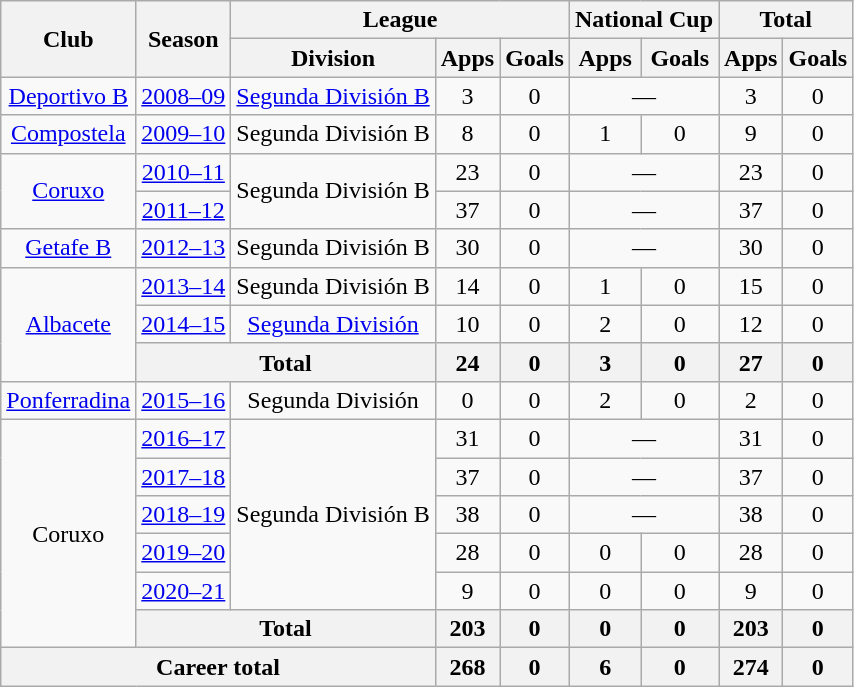<table class="wikitable" style="text-align:center">
<tr>
<th rowspan="2">Club</th>
<th rowspan="2">Season</th>
<th colspan="3">League</th>
<th colspan="2">National Cup</th>
<th colspan="2">Total</th>
</tr>
<tr>
<th>Division</th>
<th>Apps</th>
<th>Goals</th>
<th>Apps</th>
<th>Goals</th>
<th>Apps</th>
<th>Goals</th>
</tr>
<tr>
<td><a href='#'>Deportivo B</a></td>
<td><a href='#'>2008–09</a></td>
<td><a href='#'>Segunda División B</a></td>
<td>3</td>
<td>0</td>
<td colspan="2">—</td>
<td>3</td>
<td>0</td>
</tr>
<tr>
<td><a href='#'>Compostela</a></td>
<td><a href='#'>2009–10</a></td>
<td>Segunda División B</td>
<td>8</td>
<td>0</td>
<td>1</td>
<td>0</td>
<td>9</td>
<td>0</td>
</tr>
<tr>
<td rowspan="2"><a href='#'>Coruxo</a></td>
<td><a href='#'>2010–11</a></td>
<td rowspan="2">Segunda División B</td>
<td>23</td>
<td>0</td>
<td colspan="2">—</td>
<td>23</td>
<td>0</td>
</tr>
<tr>
<td><a href='#'>2011–12</a></td>
<td>37</td>
<td>0</td>
<td colspan="2">—</td>
<td>37</td>
<td>0</td>
</tr>
<tr>
<td><a href='#'>Getafe B</a></td>
<td><a href='#'>2012–13</a></td>
<td>Segunda División B</td>
<td>30</td>
<td>0</td>
<td colspan="2">—</td>
<td>30</td>
<td>0</td>
</tr>
<tr>
<td rowspan="3"><a href='#'>Albacete</a></td>
<td><a href='#'>2013–14</a></td>
<td>Segunda División B</td>
<td>14</td>
<td>0</td>
<td>1</td>
<td>0</td>
<td>15</td>
<td>0</td>
</tr>
<tr>
<td><a href='#'>2014–15</a></td>
<td><a href='#'>Segunda División</a></td>
<td>10</td>
<td>0</td>
<td>2</td>
<td>0</td>
<td>12</td>
<td>0</td>
</tr>
<tr>
<th colspan="2">Total</th>
<th>24</th>
<th>0</th>
<th>3</th>
<th>0</th>
<th>27</th>
<th>0</th>
</tr>
<tr>
<td><a href='#'>Ponferradina</a></td>
<td><a href='#'>2015–16</a></td>
<td>Segunda División</td>
<td>0</td>
<td>0</td>
<td>2</td>
<td>0</td>
<td>2</td>
<td>0</td>
</tr>
<tr>
<td rowspan="6">Coruxo</td>
<td><a href='#'>2016–17</a></td>
<td rowspan="5">Segunda División B</td>
<td>31</td>
<td>0</td>
<td colspan="2">—</td>
<td>31</td>
<td>0</td>
</tr>
<tr>
<td><a href='#'>2017–18</a></td>
<td>37</td>
<td>0</td>
<td colspan="2">—</td>
<td>37</td>
<td>0</td>
</tr>
<tr>
<td><a href='#'>2018–19</a></td>
<td>38</td>
<td>0</td>
<td colspan="2">—</td>
<td>38</td>
<td>0</td>
</tr>
<tr>
<td><a href='#'>2019–20</a></td>
<td>28</td>
<td>0</td>
<td>0</td>
<td>0</td>
<td>28</td>
<td>0</td>
</tr>
<tr>
<td><a href='#'>2020–21</a></td>
<td>9</td>
<td>0</td>
<td>0</td>
<td>0</td>
<td>9</td>
<td>0</td>
</tr>
<tr>
<th colspan="2">Total</th>
<th>203</th>
<th>0</th>
<th>0</th>
<th>0</th>
<th>203</th>
<th>0</th>
</tr>
<tr>
<th colspan="3">Career total</th>
<th>268</th>
<th>0</th>
<th>6</th>
<th>0</th>
<th>274</th>
<th>0</th>
</tr>
</table>
